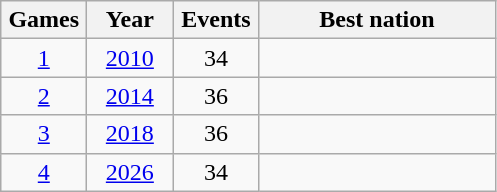<table class=wikitable>
<tr>
<th width=50>Games</th>
<th width=50>Year</th>
<th width=50>Events</th>
<th width=150>Best nation</th>
</tr>
<tr>
<td align=center><a href='#'>1</a></td>
<td align=center><a href='#'>2010</a></td>
<td align=center>34</td>
<td></td>
</tr>
<tr>
<td align=center><a href='#'>2</a></td>
<td align=center><a href='#'>2014</a></td>
<td align=center>36</td>
<td></td>
</tr>
<tr>
<td align=center><a href='#'>3</a></td>
<td align=center><a href='#'>2018</a></td>
<td align=center>36</td>
<td></td>
</tr>
<tr>
<td align=center><a href='#'>4</a></td>
<td align=center><a href='#'>2026</a></td>
<td align=center>34</td>
<td></td>
</tr>
</table>
